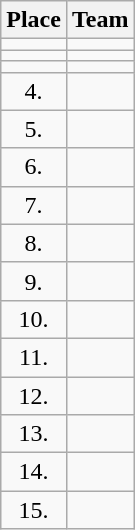<table class="wikitable">
<tr>
<th>Place</th>
<th>Team</th>
</tr>
<tr>
<td align="center"></td>
<td></td>
</tr>
<tr>
<td align="center"></td>
<td></td>
</tr>
<tr>
<td align="center"></td>
<td></td>
</tr>
<tr>
<td align="center">4.</td>
<td></td>
</tr>
<tr>
<td align="center">5.</td>
<td></td>
</tr>
<tr>
<td align="center">6.</td>
<td></td>
</tr>
<tr>
<td align="center">7.</td>
<td></td>
</tr>
<tr>
<td align="center">8.</td>
<td></td>
</tr>
<tr>
<td align="center">9.</td>
<td></td>
</tr>
<tr>
<td align="center">10.</td>
<td></td>
</tr>
<tr>
<td align="center">11.</td>
<td></td>
</tr>
<tr>
<td align="center">12.</td>
<td></td>
</tr>
<tr>
<td align="center">13.</td>
<td></td>
</tr>
<tr>
<td align="center">14.</td>
<td></td>
</tr>
<tr>
<td align="center">15.</td>
<td></td>
</tr>
</table>
